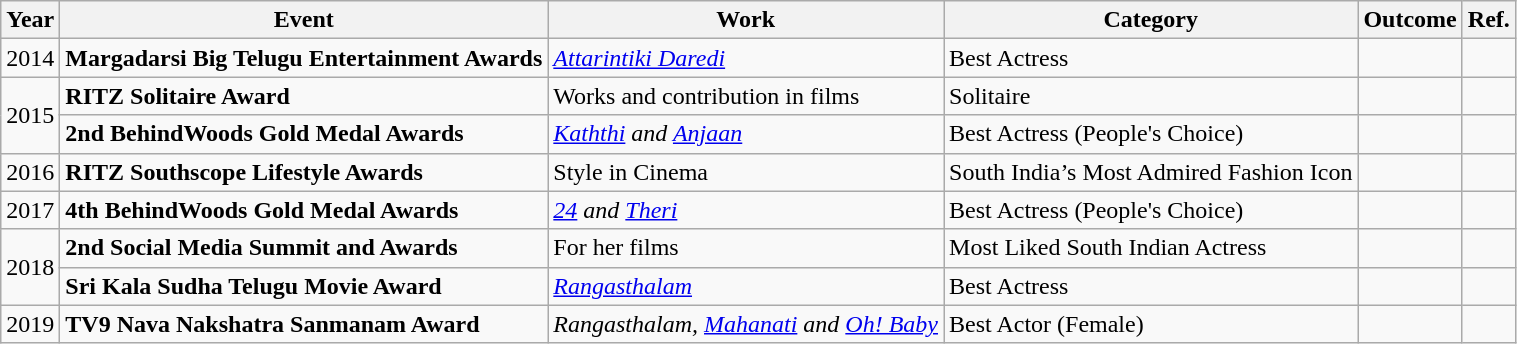<table class="wikitable">
<tr>
<th>Year</th>
<th>Event</th>
<th>Work</th>
<th>Category</th>
<th>Outcome</th>
<th>Ref.</th>
</tr>
<tr>
<td>2014</td>
<td><strong>Margadarsi Big Telugu Entertainment Awards</strong></td>
<td><em><a href='#'>Attarintiki Daredi</a></em></td>
<td>Best Actress</td>
<td></td>
<td></td>
</tr>
<tr>
<td rowspan="2">2015</td>
<td><strong>RITZ Solitaire Award</strong></td>
<td>Works and contribution in films</td>
<td>Solitaire</td>
<td></td>
<td></td>
</tr>
<tr>
<td><strong>2nd BehindWoods Gold Medal Awards</strong></td>
<td><em><a href='#'>Kaththi</a> and <a href='#'>Anjaan</a></em></td>
<td>Best Actress (People's Choice)</td>
<td></td>
<td></td>
</tr>
<tr>
<td>2016</td>
<td><strong>RITZ Southscope Lifestyle Awards</strong></td>
<td>Style in Cinema</td>
<td>South India’s Most Admired Fashion Icon</td>
<td></td>
<td></td>
</tr>
<tr>
<td>2017</td>
<td><strong>4th BehindWoods Gold Medal Awards</strong></td>
<td><em><a href='#'>24</a> and <a href='#'>Theri</a></em></td>
<td>Best Actress (People's Choice)</td>
<td></td>
<td></td>
</tr>
<tr>
<td rowspan="2">2018</td>
<td><strong>2nd Social Media Summit and Awards</strong></td>
<td>For her films</td>
<td>Most Liked South Indian Actress</td>
<td></td>
<td></td>
</tr>
<tr>
<td><strong>Sri Kala Sudha Telugu Movie Award</strong></td>
<td><em><a href='#'>Rangasthalam</a></em></td>
<td>Best Actress</td>
<td></td>
<td></td>
</tr>
<tr>
<td>2019</td>
<td><strong>TV9 Nava Nakshatra Sanmanam Award</strong></td>
<td><em>Rangasthalam, <a href='#'>Mahanati</a> and <a href='#'>Oh! Baby</a></em></td>
<td>Best Actor (Female)</td>
<td></td>
<td></td>
</tr>
</table>
